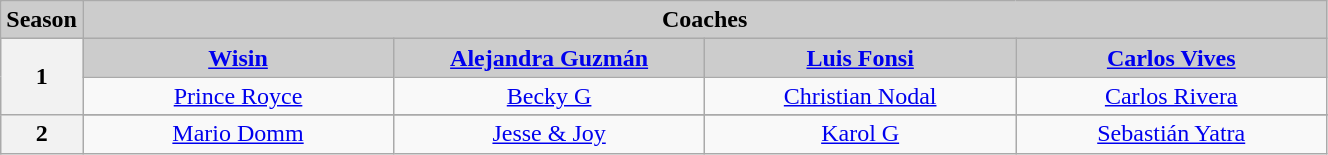<table class="wikitable" style="text-align: center">
<tr>
<th style="background:#ccc">Season</th>
<th style="background:#ccc" colspan="4">Coaches</th>
</tr>
<tr>
<th scope="row" rowspan="2">1</th>
<th style="background:#ccc" width="200"><a href='#'>Wisin</a></th>
<th style="background:#ccc" width="200"><a href='#'>Alejandra Guzmán</a></th>
<th style="background:#ccc" width="200"><a href='#'>Luis Fonsi</a></th>
<th style="background:#ccc" width="200"><a href='#'>Carlos Vives</a></th>
</tr>
<tr>
<td><a href='#'>Prince Royce</a></td>
<td><a href='#'>Becky G</a></td>
<td><a href='#'>Christian Nodal</a></td>
<td><a href='#'>Carlos Rivera</a></td>
</tr>
<tr>
<th scope="row" rowspan="2">2</th>
</tr>
<tr>
<td><a href='#'>Mario Domm</a></td>
<td><a href='#'>Jesse & Joy</a></td>
<td><a href='#'>Karol G</a></td>
<td><a href='#'>Sebastián Yatra</a></td>
</tr>
</table>
